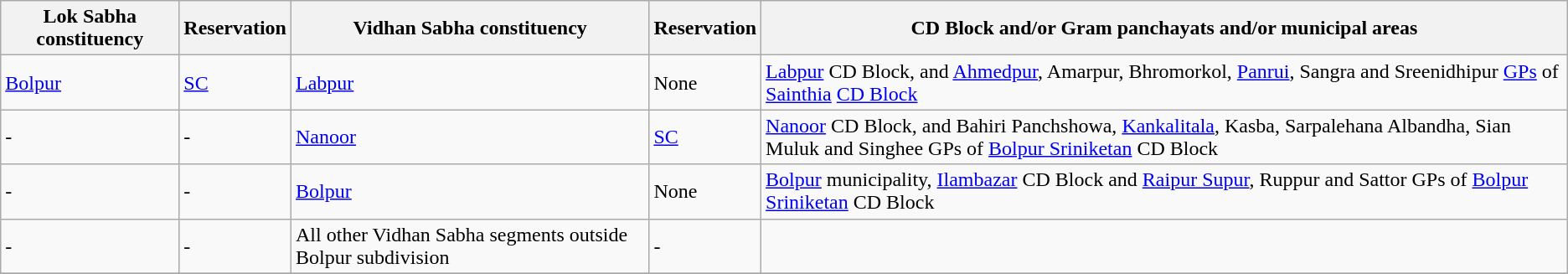<table class="wikitable sortable">
<tr>
<th>Lok Sabha constituency</th>
<th>Reservation</th>
<th>Vidhan Sabha constituency</th>
<th>Reservation</th>
<th>CD Block and/or Gram panchayats and/or municipal areas</th>
</tr>
<tr>
<td><a href='#'>Bolpur</a></td>
<td><a href='#'>SC</a></td>
<td><a href='#'>Labpur</a></td>
<td>None</td>
<td><a href='#'>Labpur</a> CD Block, and <a href='#'>Ahmedpur</a>, Amarpur, Bhromorkol, <a href='#'>Panrui</a>, Sangra and Sreenidhipur <a href='#'>GPs</a> of <a href='#'>Sainthia</a> <a href='#'>CD Block</a></td>
</tr>
<tr>
<td>-</td>
<td>-</td>
<td><a href='#'>Nanoor</a></td>
<td><a href='#'>SC</a></td>
<td><a href='#'>Nanoor</a> CD Block, and Bahiri Panchshowa, <a href='#'>Kankalitala</a>, Kasba, Sarpalehana Albandha, Sian Muluk and Singhee GPs of  <a href='#'>Bolpur Sriniketan</a> CD Block</td>
</tr>
<tr>
<td>-</td>
<td>-</td>
<td><a href='#'>Bolpur</a></td>
<td>None</td>
<td><a href='#'>Bolpur</a> municipality, <a href='#'>Ilambazar</a> CD Block and <a href='#'>Raipur Supur</a>, Ruppur and Sattor GPs of <a href='#'>Bolpur Sriniketan</a> CD Block</td>
</tr>
<tr>
<td>-</td>
<td>-</td>
<td>All other Vidhan Sabha segments outside Bolpur subdivision</td>
<td>-</td>
<td></td>
</tr>
<tr>
</tr>
</table>
